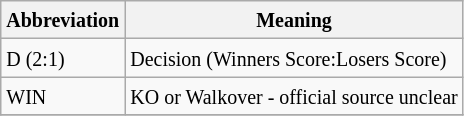<table class="wikitable">
<tr>
<th><small>Abbreviation</small></th>
<th><small>Meaning</small></th>
</tr>
<tr>
<td><small>D (2:1)</small></td>
<td><small>Decision (Winners Score:Losers Score)</small></td>
</tr>
<tr>
<td><small>WIN</small></td>
<td><small>KO or Walkover - official source unclear</small></td>
</tr>
<tr>
</tr>
</table>
